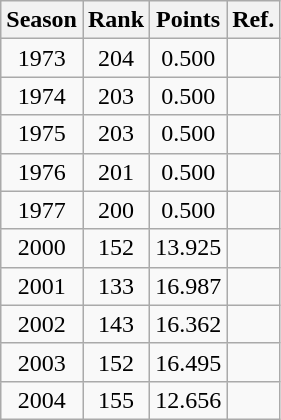<table class="wikitable plainrowheaders sortable" style="text-align:center">
<tr>
<th>Season</th>
<th>Rank</th>
<th>Points</th>
<th>Ref.</th>
</tr>
<tr>
<td>1973</td>
<td>204 </td>
<td>0.500</td>
<td></td>
</tr>
<tr>
<td>1974</td>
<td>203 </td>
<td>0.500</td>
<td></td>
</tr>
<tr>
<td>1975</td>
<td>203 </td>
<td>0.500</td>
<td></td>
</tr>
<tr>
<td>1976</td>
<td>201 </td>
<td>0.500</td>
<td></td>
</tr>
<tr>
<td>1977</td>
<td>200 </td>
<td>0.500</td>
<td></td>
</tr>
<tr>
<td>2000</td>
<td>152 </td>
<td>13.925</td>
<td></td>
</tr>
<tr>
<td>2001</td>
<td>133 </td>
<td>16.987</td>
<td></td>
</tr>
<tr>
<td>2002</td>
<td>143 </td>
<td>16.362</td>
<td></td>
</tr>
<tr>
<td>2003</td>
<td>152 </td>
<td>16.495</td>
<td></td>
</tr>
<tr>
<td>2004</td>
<td>155 </td>
<td>12.656</td>
<td></td>
</tr>
</table>
